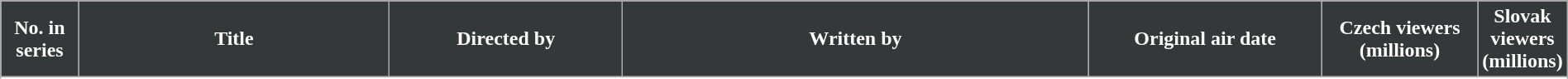<table class="wikitable plainrowheaders" style="width: 100%; margin-right: 0;">
<tr>
<th scope=col style="background: #353839; color: #fff; text-align:center;" width=5%>No. in<br>series</th>
<th scope=col style="background: #353839; color: #fff; text-align:center;" width=20%>Title</th>
<th scope=col style="background: #353839; color: #fff; text-align:center;" width=15%>Directed by</th>
<th scope=col style="background: #353839; color: #fff; text-align:center;" width=30%>Written by</th>
<th scope=col style="background: #353839; color: #fff; text-align:center;" width=15%>Original air date</th>
<th scope=col style="background: #353839; color: #fff; text-align:center;" width=10%>Czech viewers<br>(millions)</th>
<th scope=col style="background: #353839; color: #fff; text-align:center;" width=10%>Slovak viewers<br>(millions)</th>
</tr>
<tr>
</tr>
<tr>
</tr>
</table>
